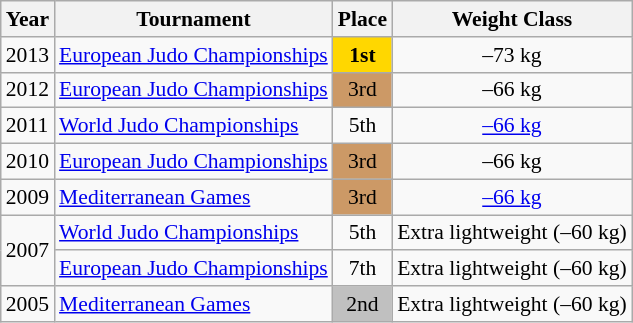<table class="wikitable" style="border-collapse: collapse; font-size: 90%;">
<tr>
<th>Year</th>
<th>Tournament</th>
<th>Place</th>
<th>Weight Class</th>
</tr>
<tr>
<td>2013</td>
<td><a href='#'>European Judo Championships</a></td>
<td bgcolor="gold" align="center"><strong>1st</strong></td>
<td align="center">–73 kg</td>
</tr>
<tr>
<td>2012</td>
<td><a href='#'>European Judo Championships</a></td>
<td bgcolor="cc9966" align="center">3rd</td>
<td align="center">–66 kg</td>
</tr>
<tr>
<td>2011</td>
<td><a href='#'>World Judo Championships</a></td>
<td align="center">5th</td>
<td align="center"><a href='#'>–66 kg</a></td>
</tr>
<tr>
<td>2010</td>
<td><a href='#'>European Judo Championships</a></td>
<td bgcolor="cc9966" align="center">3rd</td>
<td align="center">–66 kg</td>
</tr>
<tr>
<td>2009</td>
<td><a href='#'>Mediterranean Games</a></td>
<td bgcolor="cc9966" align="center">3rd</td>
<td align="center"><a href='#'>–66 kg</a></td>
</tr>
<tr>
<td rowspan=2>2007</td>
<td><a href='#'>World Judo Championships</a></td>
<td align="center">5th</td>
<td>Extra lightweight (–60 kg)</td>
</tr>
<tr>
<td><a href='#'>European Judo Championships</a></td>
<td align="center">7th</td>
<td>Extra lightweight (–60 kg)</td>
</tr>
<tr>
<td>2005</td>
<td><a href='#'>Mediterranean Games</a></td>
<td bgcolor="c0c0c0" align="center">2nd</td>
<td>Extra lightweight (–60 kg)</td>
</tr>
</table>
